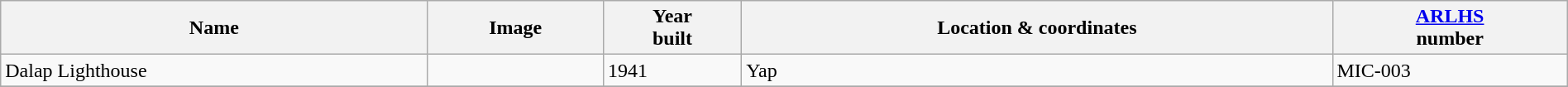<table class="wikitable sortable" style="width:100%">
<tr>
<th>Name</th>
<th>Image</th>
<th>Year<br>built</th>
<th>Location & coordinates</th>
<th><a href='#'>ARLHS</a><br>number</th>
</tr>
<tr>
<td>Dalap Lighthouse</td>
<td></td>
<td>1941</td>
<td>Yap<br></td>
<td>MIC-003</td>
</tr>
<tr>
</tr>
</table>
